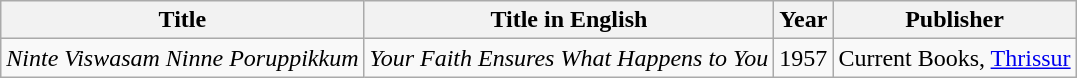<table class="wikitable">
<tr>
<th>Title</th>
<th>Title in English</th>
<th>Year</th>
<th>Publisher</th>
</tr>
<tr>
<td><em>Ninte Viswasam Ninne Poruppikkum</em></td>
<td><em>Your Faith Ensures What Happens to You</em></td>
<td>1957</td>
<td>Current Books, <a href='#'>Thrissur</a></td>
</tr>
</table>
